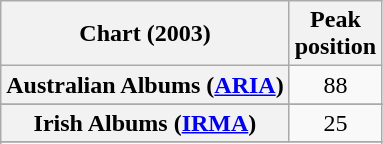<table class="wikitable sortable plainrowheaders">
<tr>
<th scope="col">Chart (2003)</th>
<th scope="col">Peak<br>position</th>
</tr>
<tr>
<th scope="row">Australian Albums (<a href='#'>ARIA</a>)</th>
<td style="text-align:center">88</td>
</tr>
<tr>
</tr>
<tr>
</tr>
<tr>
</tr>
<tr>
<th scope=row>Irish Albums (<a href='#'>IRMA</a>)</th>
<td style="text-align:center">25</td>
</tr>
<tr>
</tr>
<tr>
</tr>
<tr>
</tr>
<tr>
</tr>
<tr>
</tr>
</table>
